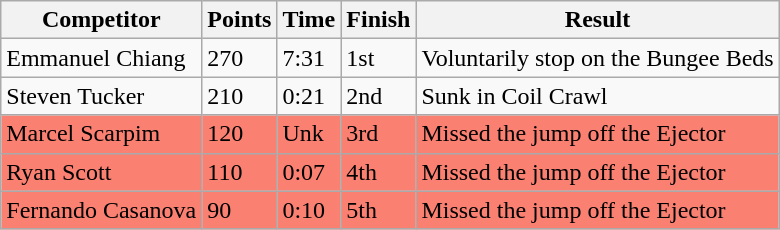<table class="wikitable sortable">
<tr>
<th>Competitor</th>
<th>Points</th>
<th>Time</th>
<th>Finish</th>
<th>Result</th>
</tr>
<tr>
<td> Emmanuel Chiang</td>
<td>270</td>
<td>7:31</td>
<td>1st</td>
<td>Voluntarily stop on the Bungee Beds</td>
</tr>
<tr>
<td> Steven Tucker</td>
<td>210</td>
<td>0:21</td>
<td>2nd</td>
<td>Sunk in Coil Crawl</td>
</tr>
<tr style="background-color:#fa8072">
<td> Marcel Scarpim</td>
<td>120</td>
<td>Unk</td>
<td>3rd</td>
<td>Missed the jump off the Ejector</td>
</tr>
<tr style="background-color:#fa8072">
<td> Ryan Scott</td>
<td>110</td>
<td>0:07</td>
<td>4th</td>
<td>Missed the jump off the Ejector</td>
</tr>
<tr style="background-color:#fa8072">
<td> Fernando Casanova</td>
<td>90</td>
<td>0:10</td>
<td>5th</td>
<td>Missed the jump off the Ejector</td>
</tr>
</table>
